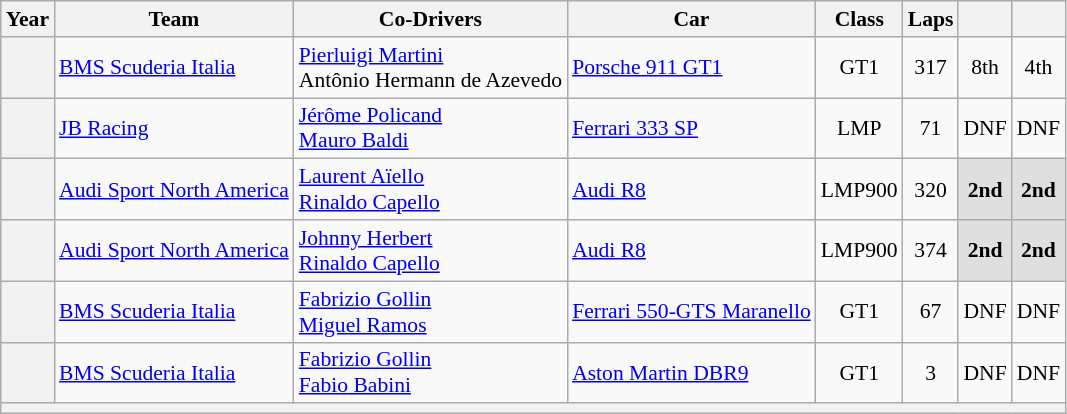<table class="wikitable" style="text-align:center; font-size:90%">
<tr>
<th>Year</th>
<th>Team</th>
<th>Co-Drivers</th>
<th>Car</th>
<th>Class</th>
<th>Laps</th>
<th></th>
<th></th>
</tr>
<tr>
<th></th>
<td align="left"> <a href='#'>BMS Scuderia Italia</a></td>
<td align="left"> <a href='#'>Pierluigi Martini</a><br> Antônio Hermann de Azevedo</td>
<td align="left"><a href='#'>Porsche 911 GT1</a></td>
<td>GT1</td>
<td>317</td>
<td>8th</td>
<td>4th</td>
</tr>
<tr>
<th></th>
<td align="left"> <a href='#'>JB Racing</a></td>
<td align="left"> <a href='#'>Jérôme Policand</a><br> <a href='#'>Mauro Baldi</a></td>
<td align="left"><a href='#'>Ferrari 333 SP</a></td>
<td>LMP</td>
<td>71</td>
<td>DNF</td>
<td>DNF</td>
</tr>
<tr>
<th></th>
<td align="left"> <a href='#'>Audi Sport North America</a></td>
<td align="left"> <a href='#'>Laurent Aïello</a><br> <a href='#'>Rinaldo Capello</a></td>
<td align="left"><a href='#'>Audi R8</a></td>
<td>LMP900</td>
<td>320</td>
<td style="background:#DFDFDF;"><strong>2nd</strong></td>
<td style="background:#DFDFDF;"><strong>2nd</strong></td>
</tr>
<tr>
<th></th>
<td align="left"> <a href='#'>Audi Sport North America</a></td>
<td align="left"> <a href='#'>Johnny Herbert</a><br> <a href='#'>Rinaldo Capello</a></td>
<td align="left"><a href='#'>Audi R8</a></td>
<td>LMP900</td>
<td>374</td>
<td style="background:#DFDFDF;"><strong>2nd</strong></td>
<td style="background:#DFDFDF;"><strong>2nd</strong></td>
</tr>
<tr>
<th></th>
<td align="left"> <a href='#'>BMS Scuderia Italia</a></td>
<td align="left"> <a href='#'>Fabrizio Gollin</a><br> <a href='#'>Miguel Ramos</a></td>
<td align="left"><a href='#'>Ferrari 550-GTS Maranello</a></td>
<td>GT1</td>
<td>67</td>
<td>DNF</td>
<td>DNF</td>
</tr>
<tr>
<th></th>
<td align="left"> <a href='#'>BMS Scuderia Italia</a></td>
<td align="left"> <a href='#'>Fabrizio Gollin</a><br> <a href='#'>Fabio Babini</a></td>
<td align="left"><a href='#'>Aston Martin DBR9</a></td>
<td>GT1</td>
<td>3</td>
<td>DNF</td>
<td>DNF</td>
</tr>
<tr>
<th colspan="8"></th>
</tr>
</table>
